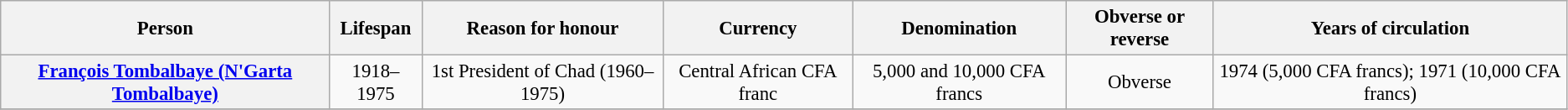<table class="wikitable" style="font-size:95%; text-align:center;">
<tr>
<th>Person</th>
<th>Lifespan</th>
<th>Reason for honour</th>
<th>Currency</th>
<th>Denomination</th>
<th>Obverse or reverse</th>
<th>Years of circulation</th>
</tr>
<tr>
<th><a href='#'>François Tombalbaye (N'Garta Tombalbaye)</a></th>
<td>1918–1975</td>
<td>1st President of Chad (1960–1975)</td>
<td>Central African CFA franc</td>
<td>5,000 and 10,000 CFA francs</td>
<td>Obverse</td>
<td>1974 (5,000 CFA francs); 1971 (10,000 CFA francs)</td>
</tr>
<tr>
</tr>
</table>
